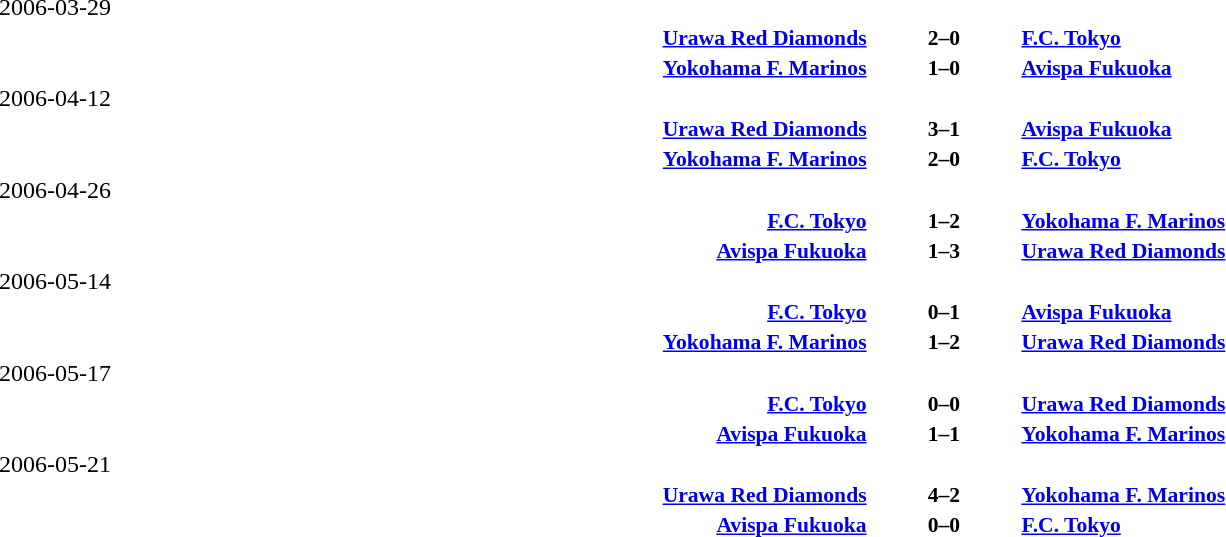<table width=100% cellspacing=1>
<tr>
<th></th>
<th></th>
<th></th>
</tr>
<tr>
<td>2006-03-29</td>
</tr>
<tr style=font-size:90%>
<td align=right><strong><a href='#'>Urawa Red Diamonds</a></strong></td>
<td align=center><strong>2–0</strong></td>
<td><strong><a href='#'>F.C. Tokyo</a></strong></td>
</tr>
<tr style=font-size:90%>
<td align=right><strong><a href='#'>Yokohama F. Marinos</a></strong></td>
<td align=center><strong>1–0</strong></td>
<td><strong><a href='#'>Avispa Fukuoka</a></strong></td>
</tr>
<tr>
<td>2006-04-12</td>
</tr>
<tr style=font-size:90%>
<td align=right><strong><a href='#'>Urawa Red Diamonds</a></strong></td>
<td align=center><strong>3–1</strong></td>
<td><strong><a href='#'>Avispa Fukuoka</a></strong></td>
</tr>
<tr style=font-size:90%>
<td align=right><strong><a href='#'>Yokohama F. Marinos</a></strong></td>
<td align=center><strong>2–0</strong></td>
<td><strong><a href='#'>F.C. Tokyo</a></strong></td>
</tr>
<tr>
<td>2006-04-26</td>
</tr>
<tr style=font-size:90%>
<td align=right><strong><a href='#'>F.C. Tokyo</a></strong></td>
<td align=center><strong>1–2</strong></td>
<td><strong><a href='#'>Yokohama F. Marinos</a></strong></td>
</tr>
<tr style=font-size:90%>
<td align=right><strong><a href='#'>Avispa Fukuoka</a></strong></td>
<td align=center><strong>1–3</strong></td>
<td><strong><a href='#'>Urawa Red Diamonds</a></strong></td>
</tr>
<tr>
<td>2006-05-14</td>
</tr>
<tr style=font-size:90%>
<td align=right><strong><a href='#'>F.C. Tokyo</a></strong></td>
<td align=center><strong>0–1</strong></td>
<td><strong><a href='#'>Avispa Fukuoka</a></strong></td>
</tr>
<tr style=font-size:90%>
<td align=right><strong><a href='#'>Yokohama F. Marinos</a></strong></td>
<td align=center><strong>1–2</strong></td>
<td><strong><a href='#'>Urawa Red Diamonds</a></strong></td>
</tr>
<tr>
<td>2006-05-17</td>
</tr>
<tr style=font-size:90%>
<td align=right><strong><a href='#'>F.C. Tokyo</a></strong></td>
<td align=center><strong>0–0</strong></td>
<td><strong><a href='#'>Urawa Red Diamonds</a></strong></td>
</tr>
<tr style=font-size:90%>
<td align=right><strong><a href='#'>Avispa Fukuoka</a></strong></td>
<td align=center><strong>1–1</strong></td>
<td><strong><a href='#'>Yokohama F. Marinos</a></strong></td>
</tr>
<tr>
<td>2006-05-21</td>
</tr>
<tr style=font-size:90%>
<td align=right><strong><a href='#'>Urawa Red Diamonds</a></strong></td>
<td align=center><strong>4–2</strong></td>
<td><strong><a href='#'>Yokohama F. Marinos</a></strong></td>
</tr>
<tr style=font-size:90%>
<td align=right><strong><a href='#'>Avispa Fukuoka</a></strong></td>
<td align=center><strong>0–0</strong></td>
<td><strong><a href='#'>F.C. Tokyo</a></strong></td>
</tr>
</table>
